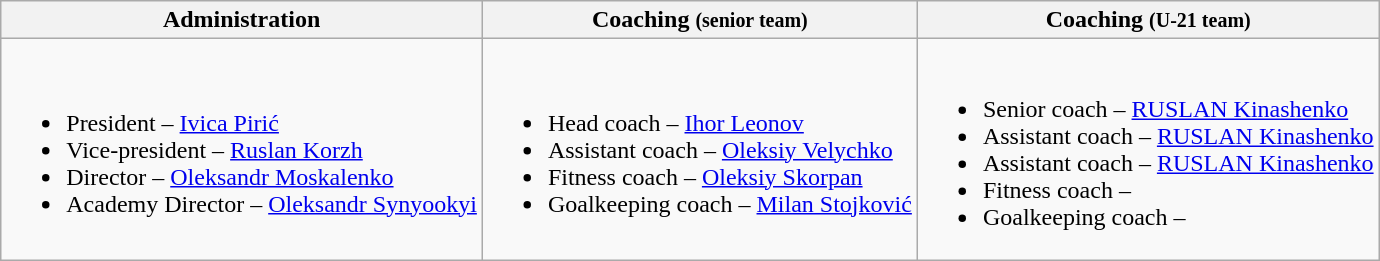<table class="wikitable">
<tr>
<th>Administration</th>
<th>Coaching <small>(senior team)</small></th>
<th>Coaching <small>(U-21 team)</small></th>
</tr>
<tr>
<td><br><ul><li>President –  <a href='#'>Ivica Pirić</a></li><li>Vice-president –  <a href='#'>Ruslan Korzh</a></li><li>Director –  <a href='#'>Oleksandr Moskalenko</a></li><li>Academy Director –  <a href='#'>Oleksandr Synyookyi</a></li></ul></td>
<td><br><ul><li>Head coach –  <a href='#'>Ihor Leonov</a></li><li>Assistant coach –  <a href='#'>Oleksiy Velychko</a></li><li>Fitness coach –  <a href='#'>Oleksiy Skorpan</a></li><li>Goalkeeping coach –  <a href='#'>Milan Stojković</a></li></ul></td>
<td><br><ul><li>Senior coach –  <a href='#'>RUSLAN Kinashenko</a></li><li>Assistant coach –  <a href='#'>RUSLAN Kinashenko</a></li><li>Assistant coach –  <a href='#'>RUSLAN Kinashenko</a></li><li>Fitness coach – </li><li>Goalkeeping coach – </li></ul></td>
</tr>
</table>
